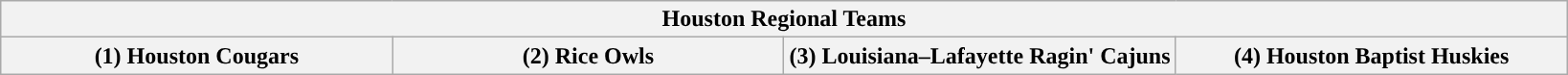<table class="wikitable">
<tr>
<th colspan=4>Houston Regional Teams</th>
</tr>
<tr>
<th style="width: 25%; ">(1) Houston Cougars</th>
<th style="width: 25%; ">(2) Rice Owls</th>
<th style="width: 25%; ">(3) Louisiana–Lafayette Ragin' Cajuns</th>
<th style="width: 25%; ">(4) Houston Baptist Huskies</th>
</tr>
</table>
